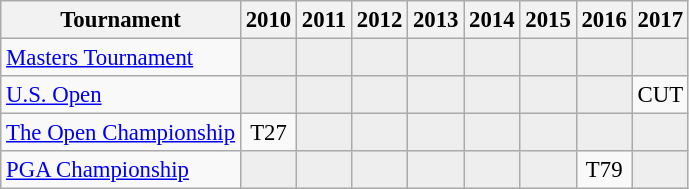<table class="wikitable" style="font-size:95%;text-align:center;">
<tr>
<th>Tournament</th>
<th>2010</th>
<th>2011</th>
<th>2012</th>
<th>2013</th>
<th>2014</th>
<th>2015</th>
<th>2016</th>
<th>2017</th>
</tr>
<tr>
<td align=left><a href='#'>Masters Tournament</a></td>
<td style="background:#eeeeee;"></td>
<td style="background:#eeeeee;"></td>
<td style="background:#eeeeee;"></td>
<td style="background:#eeeeee;"></td>
<td style="background:#eeeeee;"></td>
<td style="background:#eeeeee;"></td>
<td style="background:#eeeeee;"></td>
<td style="background:#eeeeee;"></td>
</tr>
<tr>
<td align=left><a href='#'>U.S. Open</a></td>
<td style="background:#eeeeee;"></td>
<td style="background:#eeeeee;"></td>
<td style="background:#eeeeee;"></td>
<td style="background:#eeeeee;"></td>
<td style="background:#eeeeee;"></td>
<td style="background:#eeeeee;"></td>
<td style="background:#eeeeee;"></td>
<td>CUT</td>
</tr>
<tr>
<td align=left><a href='#'>The Open Championship</a></td>
<td>T27</td>
<td style="background:#eeeeee;"></td>
<td style="background:#eeeeee;"></td>
<td style="background:#eeeeee;"></td>
<td style="background:#eeeeee;"></td>
<td style="background:#eeeeee;"></td>
<td style="background:#eeeeee;"></td>
<td style="background:#eeeeee;"></td>
</tr>
<tr>
<td align=left><a href='#'>PGA Championship</a></td>
<td style="background:#eeeeee;"></td>
<td style="background:#eeeeee;"></td>
<td style="background:#eeeeee;"></td>
<td style="background:#eeeeee;"></td>
<td style="background:#eeeeee;"></td>
<td style="background:#eeeeee;"></td>
<td>T79</td>
<td style="background:#eeeeee;"></td>
</tr>
</table>
